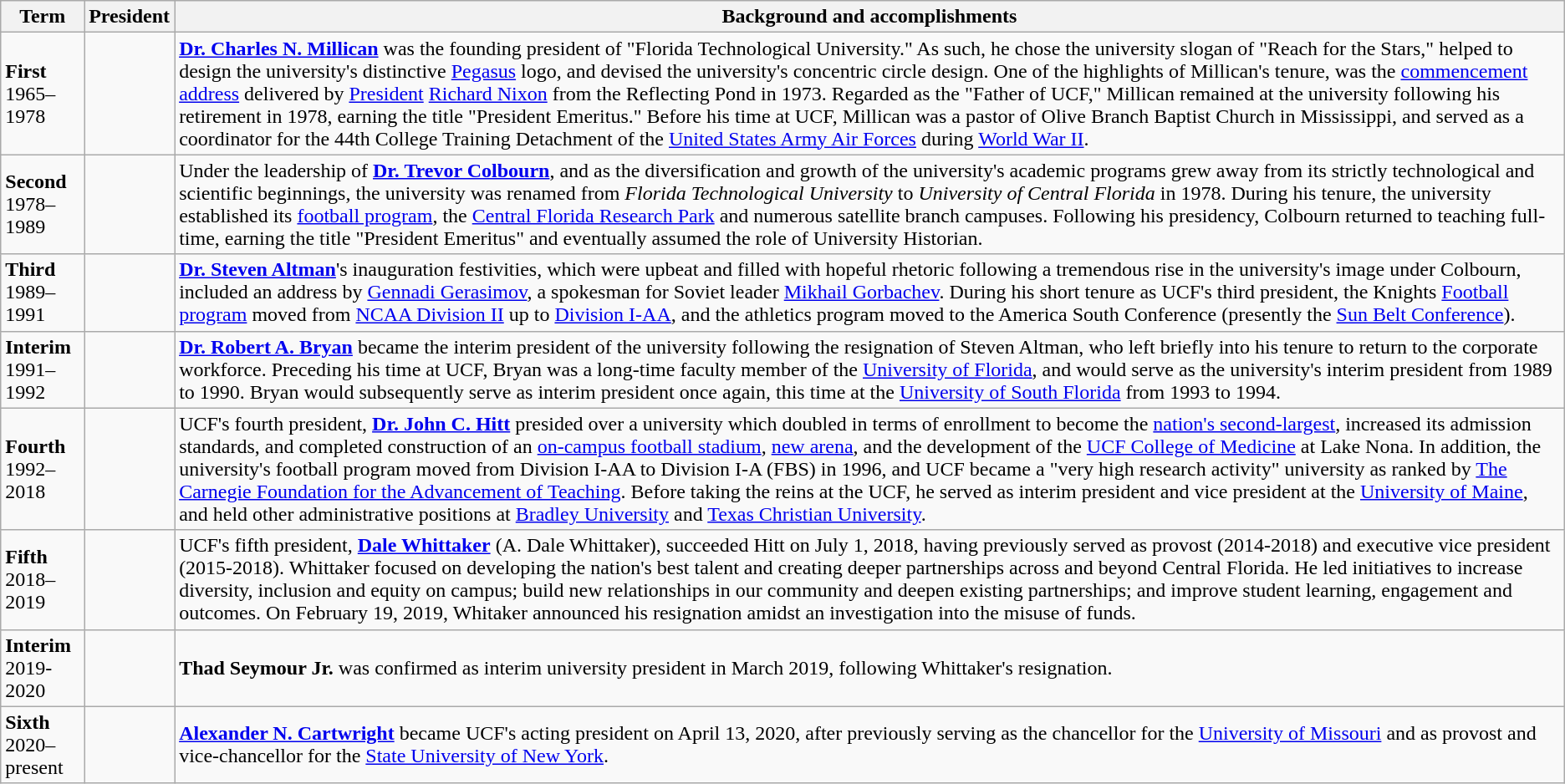<table class="wikitable">
<tr>
<th>Term</th>
<th>President</th>
<th>Background and accomplishments</th>
</tr>
<tr>
<td><strong>First</strong><br>1965–1978</td>
<td></td>
<td><strong><a href='#'>Dr. Charles N. Millican</a></strong> was the founding president of "Florida Technological University." As such, he chose the university slogan of "Reach for the Stars," helped to design the university's distinctive <a href='#'>Pegasus</a> logo, and devised the university's concentric circle design. One of the highlights of Millican's tenure, was the <a href='#'>commencement address</a> delivered by <a href='#'>President</a> <a href='#'>Richard Nixon</a> from the Reflecting Pond in 1973. Regarded as the "Father of UCF," Millican remained at the university following his retirement in 1978, earning the title "President Emeritus." Before his time at UCF, Millican was a pastor of Olive Branch Baptist Church in Mississippi, and served as a coordinator for the 44th College Training Detachment of the <a href='#'>United States Army Air Forces</a> during <a href='#'>World War II</a>.</td>
</tr>
<tr>
<td><strong>Second</strong><br>1978–1989</td>
<td></td>
<td>Under the leadership of <strong><a href='#'>Dr. Trevor Colbourn</a></strong>, and as the diversification and growth of the university's academic programs grew away from its strictly technological and scientific beginnings, the university was renamed from <em>Florida Technological University</em> to <em>University of Central Florida</em> in 1978. During his tenure, the university established its <a href='#'>football program</a>, the <a href='#'>Central Florida Research Park</a> and numerous satellite branch campuses. Following his presidency, Colbourn returned to teaching full-time, earning the title "President Emeritus" and eventually assumed the role of University Historian.</td>
</tr>
<tr>
<td><strong>Third</strong><br>1989–1991</td>
<td></td>
<td><strong><a href='#'>Dr. Steven Altman</a></strong>'s inauguration festivities, which were upbeat and filled with hopeful rhetoric following a tremendous rise in the university's image under Colbourn, included an address by <a href='#'>Gennadi Gerasimov</a>, a spokesman for Soviet leader <a href='#'>Mikhail Gorbachev</a>. During his short tenure as UCF's third president, the Knights <a href='#'>Football program</a> moved from <a href='#'>NCAA Division II</a> up to <a href='#'>Division I-AA</a>, and the athletics program moved to the America South Conference (presently the <a href='#'>Sun Belt Conference</a>).</td>
</tr>
<tr>
<td><strong>Interim</strong><br>1991–1992</td>
<td></td>
<td><strong><a href='#'>Dr. Robert A. Bryan</a></strong> became the interim president of the university following the resignation of Steven Altman, who left briefly into his tenure to return to the corporate workforce. Preceding his time at UCF, Bryan was a long-time faculty member of the <a href='#'>University of Florida</a>, and would serve as the university's interim president from 1989 to 1990. Bryan would subsequently serve as interim president once again, this time at the <a href='#'>University of South Florida</a> from 1993 to 1994.</td>
</tr>
<tr>
<td><strong>Fourth</strong><br>1992–2018</td>
<td></td>
<td>UCF's fourth president, <strong><a href='#'>Dr. John C. Hitt</a></strong> presided over a university which doubled in terms of enrollment to become the <a href='#'>nation's second-largest</a>, increased its admission standards, and completed construction of an <a href='#'>on-campus football stadium</a>, <a href='#'>new arena</a>, and the development of the <a href='#'>UCF College of Medicine</a> at Lake Nona. In addition, the university's football program moved from Division I-AA to Division I-A (FBS) in 1996, and UCF became a "very high research activity" university as ranked by <a href='#'>The Carnegie Foundation for the Advancement of Teaching</a>. Before taking the reins at the UCF, he served as interim president and vice president at the <a href='#'>University of Maine</a>, and held other administrative positions at <a href='#'>Bradley University</a> and <a href='#'>Texas Christian University</a>.</td>
</tr>
<tr>
<td><strong>Fifth</strong><br>2018–2019</td>
<td></td>
<td>UCF's fifth president, <strong><a href='#'>Dale Whittaker</a></strong> (A. Dale Whittaker), succeeded Hitt on July 1, 2018, having previously served as provost (2014-2018) and executive vice president (2015-2018). Whittaker focused on developing the nation's best talent and creating deeper partnerships across and beyond Central Florida. He led initiatives to increase diversity, inclusion and equity on campus; build new relationships in our community and deepen existing partnerships; and improve student learning, engagement and outcomes. On February 19, 2019, Whitaker announced his resignation amidst an investigation into the misuse of funds.</td>
</tr>
<tr>
<td><strong>Interim</strong><br>2019-2020</td>
<td></td>
<td><strong>Thad Seymour Jr.</strong> was confirmed as interim university president in March 2019, following Whittaker's resignation.</td>
</tr>
<tr>
<td><strong>Sixth</strong><br>2020–present</td>
<td></td>
<td><a href='#'><strong>Alexander N. Cartwright</strong></a> became UCF's acting president on April 13, 2020, after previously serving as the chancellor for the <a href='#'>University of Missouri</a> and as provost and vice-chancellor for the <a href='#'>State University of New York</a>.</td>
</tr>
</table>
